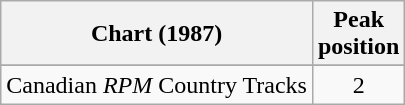<table class="wikitable sortable">
<tr>
<th align="left">Chart (1987)</th>
<th align="center">Peak<br>position</th>
</tr>
<tr>
</tr>
<tr>
<td align="left">Canadian <em>RPM</em> Country Tracks</td>
<td align="center">2</td>
</tr>
</table>
